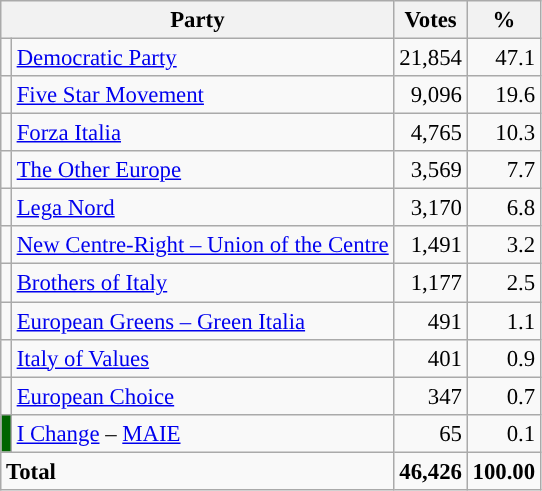<table class="wikitable" style="font-size:95%">
<tr>
<th colspan=2>Party</th>
<th>Votes</th>
<th>%</th>
</tr>
<tr>
<td></td>
<td><a href='#'>Democratic Party</a></td>
<td align=right>21,854</td>
<td align=right>47.1</td>
</tr>
<tr>
<td></td>
<td><a href='#'>Five Star Movement</a></td>
<td align=right>9,096</td>
<td align=right>19.6</td>
</tr>
<tr>
<td></td>
<td><a href='#'>Forza Italia</a></td>
<td align=right>4,765</td>
<td align=right>10.3</td>
</tr>
<tr>
<td></td>
<td><a href='#'>The Other Europe</a></td>
<td align=right>3,569</td>
<td align=right>7.7</td>
</tr>
<tr>
<td></td>
<td><a href='#'>Lega Nord</a></td>
<td align=right>3,170</td>
<td align=right>6.8</td>
</tr>
<tr>
<td></td>
<td><a href='#'>New Centre-Right – Union of the Centre</a></td>
<td align=right>1,491</td>
<td align=right>3.2</td>
</tr>
<tr>
<td></td>
<td><a href='#'>Brothers of Italy</a></td>
<td align=right>1,177</td>
<td align=right>2.5</td>
</tr>
<tr>
<td></td>
<td><a href='#'>European Greens – Green Italia</a></td>
<td align=right>491</td>
<td align=right>1.1</td>
</tr>
<tr>
<td></td>
<td><a href='#'>Italy of Values</a></td>
<td align=right>401</td>
<td align=right>0.9</td>
</tr>
<tr>
<td></td>
<td><a href='#'>European Choice</a></td>
<td align=right>347</td>
<td align=right>0.7</td>
</tr>
<tr>
<td bgcolor="darkgreen"></td>
<td><a href='#'>I Change</a> – <a href='#'>MAIE</a></td>
<td align=right>65</td>
<td align=right>0.1</td>
</tr>
<tr>
<td colspan=2><strong>Total</strong></td>
<td align=right><strong>46,426</strong></td>
<td align=right><strong>100.00</strong></td>
</tr>
</table>
